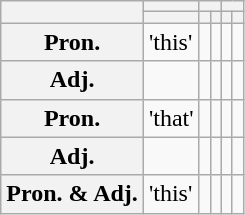<table class="wikitable">
<tr>
<th rowspan="2"></th>
<th></th>
<th colspan="2"></th>
<th colspan="2"></th>
</tr>
<tr>
<th></th>
<th></th>
<th></th>
<th></th>
<th></th>
</tr>
<tr>
<th>Pron.</th>
<td> 'this'</td>
<td></td>
<td></td>
<td></td>
<td></td>
</tr>
<tr>
<th>Adj.</th>
<td></td>
<td></td>
<td></td>
<td></td>
<td></td>
</tr>
<tr>
<th>Pron.</th>
<td> 'that'</td>
<td></td>
<td></td>
<td></td>
<td></td>
</tr>
<tr>
<th>Adj.</th>
<td></td>
<td></td>
<td></td>
<td></td>
<td></td>
</tr>
<tr>
<th>Pron. & Adj.</th>
<td> 'this'</td>
<td></td>
<td></td>
<td></td>
<td></td>
</tr>
</table>
